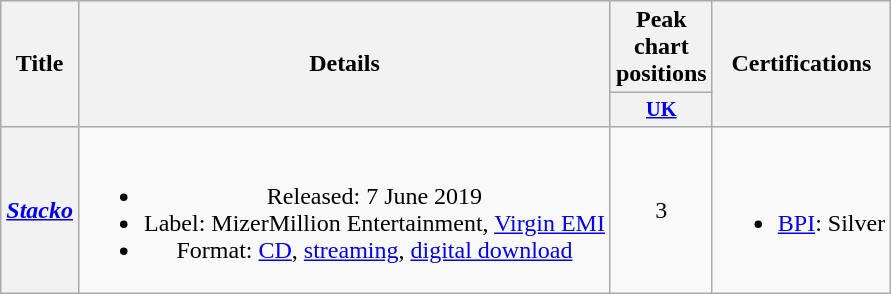<table class="wikitable plainrowheaders" style="text-align:center;">
<tr>
<th scope="col" rowspan="2">Title</th>
<th scope="col" rowspan="2">Details</th>
<th scope="col" colspan="1">Peak chart positions</th>
<th scope="col" rowspan="2">Certifications</th>
</tr>
<tr>
<th scope="col" style="width:3em;font-size:85%;"><a href='#'>UK</a><br></th>
</tr>
<tr>
<th scope="row"><em><a href='#'>Stacko</a></em></th>
<td><br><ul><li>Released: 7 June 2019</li><li>Label: MizerMillion Entertainment, <a href='#'>Virgin EMI</a></li><li>Format: <a href='#'>CD</a>, <a href='#'>streaming</a>, <a href='#'>digital download</a></li></ul></td>
<td>3</td>
<td><br><ul><li><a href='#'>BPI</a>: Silver</li></ul></td>
</tr>
</table>
